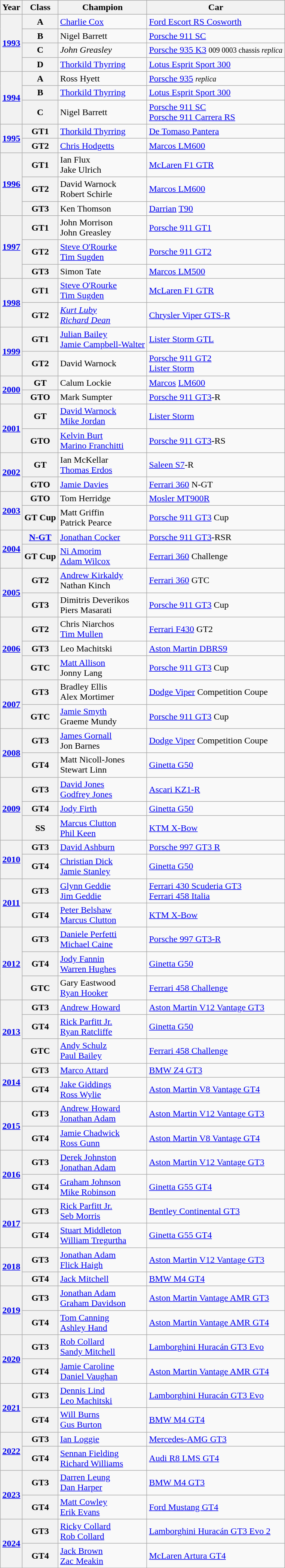<table class="wikitable sortable">
<tr>
<th>Year</th>
<th>Class</th>
<th>Champion</th>
<th>Car</th>
</tr>
<tr>
<th rowspan=4><a href='#'>1993</a></th>
<th>A</th>
<td> <a href='#'>Charlie Cox</a></td>
<td><a href='#'>Ford Escort RS Cosworth</a></td>
</tr>
<tr>
<th>B</th>
<td> Nigel Barrett</td>
<td><a href='#'>Porsche 911 SC</a></td>
</tr>
<tr>
<th>C</th>
<td><em> John Greasley</em></td>
<td><a href='#'>Porsche 935 K3</a> <small>009 0003 chassis <em>replica</em></small></td>
</tr>
<tr>
<th>D</th>
<td> <a href='#'>Thorkild Thyrring</a></td>
<td><a href='#'>Lotus Esprit Sport 300</a></td>
</tr>
<tr>
<th rowspan=3><a href='#'>1994</a></th>
<th>A</th>
<td> Ross Hyett</td>
<td><a href='#'>Porsche 935</a> <small><em>replica</em></small></td>
</tr>
<tr>
<th>B</th>
<td> <a href='#'>Thorkild Thyrring</a></td>
<td><a href='#'>Lotus Esprit Sport 300</a></td>
</tr>
<tr>
<th>C</th>
<td> Nigel Barrett</td>
<td><a href='#'>Porsche 911 SC</a><br><a href='#'>Porsche 911 Carrera RS</a></td>
</tr>
<tr>
<th rowspan=2><a href='#'>1995</a></th>
<th>GT1</th>
<td> <a href='#'>Thorkild Thyrring</a></td>
<td><a href='#'>De Tomaso Pantera</a></td>
</tr>
<tr>
<th>GT2</th>
<td> <a href='#'>Chris Hodgetts</a></td>
<td><a href='#'>Marcos LM600</a></td>
</tr>
<tr>
<th rowspan=3><a href='#'>1996</a></th>
<th>GT1</th>
<td> Ian Flux<br> Jake Ulrich</td>
<td><a href='#'>McLaren F1 GTR</a></td>
</tr>
<tr>
<th>GT2</th>
<td> David Warnock<br> Robert Schirle</td>
<td><a href='#'>Marcos LM600</a></td>
</tr>
<tr>
<th>GT3</th>
<td> Ken Thomson</td>
<td><a href='#'>Darrian</a> <a href='#'>T90</a></td>
</tr>
<tr>
<th rowspan=3><a href='#'>1997</a></th>
<th>GT1</th>
<td> John Morrison<br> John Greasley</td>
<td><a href='#'>Porsche 911 GT1</a></td>
</tr>
<tr>
<th>GT2</th>
<td> <a href='#'>Steve O'Rourke</a><br> <a href='#'>Tim Sugden</a></td>
<td><a href='#'>Porsche 911 GT2</a></td>
</tr>
<tr>
<th>GT3</th>
<td> Simon Tate</td>
<td><a href='#'>Marcos LM500</a></td>
</tr>
<tr>
<th rowspan=2><a href='#'>1998</a></th>
<th>GT1</th>
<td> <a href='#'>Steve O'Rourke</a><br> <a href='#'>Tim Sugden</a></td>
<td><a href='#'>McLaren F1 GTR</a></td>
</tr>
<tr>
<th>GT2</th>
<td><em> <a href='#'>Kurt Luby</a><br> <a href='#'>Richard Dean</a></td>
<td><a href='#'>Chrysler Viper GTS-R</a></td>
</tr>
<tr>
<th rowspan=2><a href='#'>1999</a></th>
<th>GT1</th>
<td> <a href='#'>Julian Bailey</a><br> <a href='#'>Jamie Campbell-Walter</a></td>
<td><a href='#'>Lister Storm GTL</a></td>
</tr>
<tr>
<th>GT2</th>
<td> David Warnock</td>
<td><a href='#'>Porsche 911 GT2</a><br><a href='#'>Lister Storm</a></td>
</tr>
<tr>
<th rowspan=2><a href='#'>2000</a></th>
<th>GT</th>
<td> Calum Lockie</td>
<td><a href='#'>Marcos</a> <a href='#'>LM600</a></td>
</tr>
<tr>
<th>GTO</th>
<td> Mark Sumpter</td>
<td><a href='#'>Porsche 911 GT3</a>-R</td>
</tr>
<tr>
<th rowspan=2><a href='#'>2001</a></th>
<th>GT</th>
<td> <a href='#'>David Warnock</a><br> <a href='#'>Mike Jordan</a></td>
<td><a href='#'>Lister Storm</a></td>
</tr>
<tr>
<th>GTO</th>
<td> <a href='#'>Kelvin Burt</a><br> <a href='#'>Marino Franchitti</a></td>
<td><a href='#'>Porsche 911 GT3</a>-RS</td>
</tr>
<tr>
<th rowspan=2><a href='#'>2002</a></th>
<th>GT</th>
<td> Ian McKellar<br> <a href='#'>Thomas Erdos</a></td>
<td><a href='#'>Saleen S7</a>-R</td>
</tr>
<tr>
<th>GTO</th>
<td> <a href='#'>Jamie Davies</a></td>
<td><a href='#'>Ferrari 360</a> N-GT</td>
</tr>
<tr>
<th rowspan=2><a href='#'>2003</a></th>
<th>GTO</th>
<td> Tom Herridge</td>
<td><a href='#'>Mosler MT900R</a></td>
</tr>
<tr>
<th>GT Cup</th>
<td> Matt Griffin<br> Patrick Pearce</td>
<td><a href='#'>Porsche 911 GT3</a> Cup</td>
</tr>
<tr>
<th rowspan=2><a href='#'>2004</a></th>
<th><a href='#'>N-GT</a></th>
<td> <a href='#'>Jonathan Cocker</a></td>
<td><a href='#'>Porsche 911 GT3</a>-RSR</td>
</tr>
<tr>
<th>GT Cup</th>
<td> <a href='#'>Ni Amorim</a><br> <a href='#'>Adam Wilcox</a></td>
<td><a href='#'>Ferrari 360</a> Challenge</td>
</tr>
<tr>
<th rowspan=2><a href='#'>2005</a></th>
<th>GT2</th>
<td> <a href='#'>Andrew Kirkaldy</a><br> Nathan Kinch</td>
<td><a href='#'>Ferrari 360</a> GTC</td>
</tr>
<tr>
<th>GT3</th>
<td> Dimitris Deverikos<br>  Piers Masarati</td>
<td><a href='#'>Porsche 911 GT3</a> Cup</td>
</tr>
<tr>
<th rowspan=3><a href='#'>2006</a></th>
<th>GT2</th>
<td> Chris Niarchos<br> <a href='#'>Tim Mullen</a></td>
<td><a href='#'>Ferrari F430</a> GT2</td>
</tr>
<tr>
<th>GT3</th>
<td> Leo Machitski</td>
<td><a href='#'>Aston Martin DBRS9</a></td>
</tr>
<tr>
<th>GTC</th>
<td> <a href='#'>Matt Allison</a><br> Jonny Lang</td>
<td><a href='#'>Porsche 911 GT3</a> Cup</td>
</tr>
<tr>
<th rowspan=2><a href='#'>2007</a></th>
<th>GT3</th>
<td> Bradley Ellis<br> Alex Mortimer</td>
<td><a href='#'>Dodge Viper</a> Competition Coupe</td>
</tr>
<tr>
<th>GTC</th>
<td> <a href='#'>Jamie Smyth</a><br> Graeme Mundy</td>
<td><a href='#'>Porsche 911 GT3</a> Cup</td>
</tr>
<tr>
<th rowspan=2><a href='#'>2008</a></th>
<th>GT3</th>
<td> <a href='#'>James Gornall</a><br> Jon Barnes</td>
<td><a href='#'>Dodge Viper</a> Competition Coupe</td>
</tr>
<tr>
<th>GT4</th>
<td> Matt Nicoll-Jones<br> Stewart Linn</td>
<td><a href='#'>Ginetta G50</a></td>
</tr>
<tr>
<th rowspan=3><a href='#'>2009</a></th>
<th>GT3</th>
<td> <a href='#'>David Jones</a><br> <a href='#'>Godfrey Jones</a></td>
<td><a href='#'>Ascari KZ1-R</a></td>
</tr>
<tr>
<th>GT4</th>
<td> <a href='#'>Jody Firth</a></td>
<td><a href='#'>Ginetta G50</a></td>
</tr>
<tr>
<th>SS</th>
<td> <a href='#'>Marcus Clutton</a><br> <a href='#'>Phil Keen</a></td>
<td><a href='#'>KTM X-Bow</a></td>
</tr>
<tr>
<th rowspan=2><a href='#'>2010</a></th>
<th>GT3</th>
<td> <a href='#'>David Ashburn</a></td>
<td><a href='#'>Porsche 997 GT3 R</a></td>
</tr>
<tr>
<th>GT4</th>
<td> <a href='#'>Christian Dick</a><br> <a href='#'>Jamie Stanley</a></td>
<td><a href='#'>Ginetta G50</a></td>
</tr>
<tr>
<th rowspan=2><a href='#'>2011</a></th>
<th>GT3</th>
<td> <a href='#'>Glynn Geddie</a><br> <a href='#'>Jim Geddie</a></td>
<td><a href='#'>Ferrari 430 Scuderia GT3</a><br><a href='#'>Ferrari 458 Italia</a></td>
</tr>
<tr>
<th>GT4</th>
<td> <a href='#'>Peter Belshaw</a><br> <a href='#'>Marcus Clutton</a></td>
<td><a href='#'>KTM X-Bow</a></td>
</tr>
<tr>
<th rowspan=3><a href='#'>2012</a></th>
<th>GT3</th>
<td> <a href='#'>Daniele Perfetti</a>  <br>  <a href='#'>Michael Caine</a></td>
<td><a href='#'>Porsche 997 GT3-R</a></td>
</tr>
<tr>
<th>GT4</th>
<td> <a href='#'>Jody Fannin</a> <br>  <a href='#'>Warren Hughes</a></td>
<td><a href='#'>Ginetta G50</a></td>
</tr>
<tr>
<th>GTC</th>
<td> Gary Eastwood <br>  <a href='#'>Ryan Hooker</a></td>
<td><a href='#'>Ferrari 458 Challenge</a></td>
</tr>
<tr>
<th rowspan=3><a href='#'>2013</a></th>
<th>GT3</th>
<td> <a href='#'>Andrew Howard</a></td>
<td><a href='#'>Aston Martin V12 Vantage GT3</a></td>
</tr>
<tr>
<th>GT4</th>
<td> <a href='#'>Rick Parfitt Jr.</a> <br> <a href='#'>Ryan Ratcliffe</a></td>
<td><a href='#'>Ginetta G50</a></td>
</tr>
<tr>
<th>GTC</th>
<td> <a href='#'>Andy Schulz</a><br>         <a href='#'>Paul Bailey</a></td>
<td><a href='#'>Ferrari 458 Challenge</a></td>
</tr>
<tr>
<th rowspan=2><a href='#'>2014</a></th>
<th>GT3</th>
<td> <a href='#'>Marco Attard</a></td>
<td><a href='#'>BMW Z4 GT3</a></td>
</tr>
<tr>
<th>GT4</th>
<td> <a href='#'>Jake Giddings</a><br>    <a href='#'>Ross Wylie</a></td>
<td><a href='#'>Aston Martin V8 Vantage GT4</a></td>
</tr>
<tr>
<th rowspan=2><a href='#'>2015</a></th>
<th>GT3</th>
<td> <a href='#'>Andrew Howard</a><br> <a href='#'>Jonathan Adam</a></td>
<td><a href='#'>Aston Martin V12 Vantage GT3</a></td>
</tr>
<tr>
<th>GT4</th>
<td> <a href='#'>Jamie Chadwick</a><br> <a href='#'>Ross Gunn</a></td>
<td><a href='#'>Aston Martin V8 Vantage GT4</a></td>
</tr>
<tr>
<th rowspan=2><a href='#'>2016</a></th>
<th>GT3</th>
<td> <a href='#'>Derek Johnston</a><br> <a href='#'>Jonathan Adam</a></td>
<td><a href='#'>Aston Martin V12 Vantage GT3</a></td>
</tr>
<tr>
<th>GT4</th>
<td> <a href='#'>Graham Johnson</a><br> <a href='#'>Mike Robinson</a></td>
<td><a href='#'>Ginetta G55 GT4</a></td>
</tr>
<tr>
<th rowspan=2><a href='#'>2017</a></th>
<th>GT3</th>
<td> <a href='#'>Rick Parfitt Jr.</a><br> <a href='#'>Seb Morris</a></td>
<td><a href='#'>Bentley Continental GT3</a></td>
</tr>
<tr>
<th>GT4</th>
<td> <a href='#'>Stuart Middleton</a><br> <a href='#'>William Tregurtha</a></td>
<td><a href='#'>Ginetta G55 GT4</a></td>
</tr>
<tr>
<th rowspan=2><a href='#'>2018</a></th>
<th>GT3</th>
<td> <a href='#'>Jonathan Adam</a><br> <a href='#'>Flick Haigh</a></td>
<td><a href='#'>Aston Martin V12 Vantage GT3</a></td>
</tr>
<tr>
<th>GT4</th>
<td> <a href='#'>Jack Mitchell</a></td>
<td><a href='#'>BMW M4 GT4</a></td>
</tr>
<tr>
<th rowspan=2><a href='#'>2019</a></th>
<th>GT3</th>
<td> <a href='#'>Jonathan Adam</a><br> <a href='#'>Graham Davidson</a></td>
<td><a href='#'>Aston Martin Vantage AMR GT3</a></td>
</tr>
<tr>
<th>GT4</th>
<td> <a href='#'>Tom Canning</a><br> <a href='#'>Ashley Hand</a></td>
<td><a href='#'>Aston Martin Vantage AMR GT4</a></td>
</tr>
<tr>
<th rowspan=2><a href='#'>2020</a></th>
<th>GT3</th>
<td> <a href='#'>Rob Collard</a><br> <a href='#'>Sandy Mitchell</a></td>
<td><a href='#'>Lamborghini Huracán GT3 Evo</a></td>
</tr>
<tr>
<th>GT4</th>
<td> <a href='#'>Jamie Caroline</a><br> <a href='#'>Daniel Vaughan</a></td>
<td><a href='#'>Aston Martin Vantage AMR GT4</a></td>
</tr>
<tr>
<th rowspan=2><a href='#'>2021</a></th>
<th>GT3</th>
<td> <a href='#'>Dennis Lind</a><br> <a href='#'>Leo Machitski</a></td>
<td><a href='#'>Lamborghini Huracán GT3 Evo</a></td>
</tr>
<tr>
<th>GT4</th>
<td> <a href='#'>Will Burns</a><br> <a href='#'>Gus Burton</a></td>
<td><a href='#'>BMW M4 GT4</a></td>
</tr>
<tr>
<th rowspan=2><a href='#'>2022</a></th>
<th>GT3</th>
<td> <a href='#'>Ian Loggie</a></td>
<td><a href='#'>Mercedes-AMG GT3</a></td>
</tr>
<tr>
<th>GT4</th>
<td> <a href='#'>Sennan Fielding</a><br> <a href='#'>Richard Williams</a></td>
<td><a href='#'>Audi R8 LMS GT4</a></td>
</tr>
<tr>
<th rowspan=2><a href='#'>2023</a></th>
<th>GT3</th>
<td> <a href='#'>Darren Leung</a><br> <a href='#'>Dan Harper</a></td>
<td><a href='#'>BMW M4 GT3</a></td>
</tr>
<tr>
<th>GT4</th>
<td> <a href='#'>Matt Cowley</a><br> <a href='#'>Erik Evans</a></td>
<td><a href='#'>Ford Mustang GT4</a></td>
</tr>
<tr>
<th rowspan=2><a href='#'>2024</a></th>
<th>GT3</th>
<td> <a href='#'>Ricky Collard</a><br> <a href='#'>Rob Collard</a></td>
<td><a href='#'>Lamborghini Huracán GT3 Evo 2</a></td>
</tr>
<tr>
<th>GT4</th>
<td> <a href='#'>Jack Brown</a><br> <a href='#'>Zac Meakin</a></td>
<td><a href='#'>McLaren Artura GT4</a></td>
</tr>
</table>
